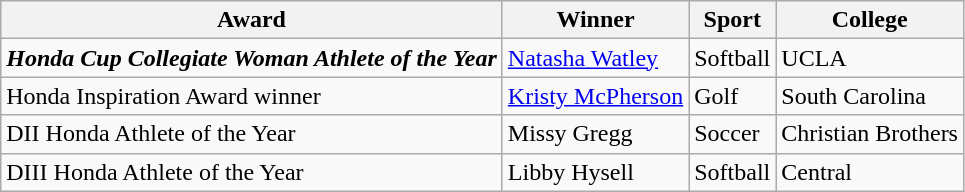<table class="wikitable">
<tr>
<th>Award</th>
<th>Winner</th>
<th>Sport</th>
<th>College</th>
</tr>
<tr>
<td><strong><em>Honda Cup<strong> Collegiate Woman Athlete of the Year<em></td>
<td><a href='#'>Natasha Watley</a></td>
<td>Softball</td>
<td>UCLA</td>
</tr>
<tr>
<td></em>Honda Inspiration Award winner<em></td>
<td><a href='#'>Kristy McPherson</a></td>
<td>Golf</td>
<td>South Carolina</td>
</tr>
<tr>
<td></em>DII Honda Athlete of the Year<em></td>
<td>Missy Gregg</td>
<td>Soccer</td>
<td>Christian Brothers</td>
</tr>
<tr>
<td></em>DIII Honda Athlete of the Year<em></td>
<td>Libby Hysell</td>
<td>Softball</td>
<td>Central</td>
</tr>
</table>
